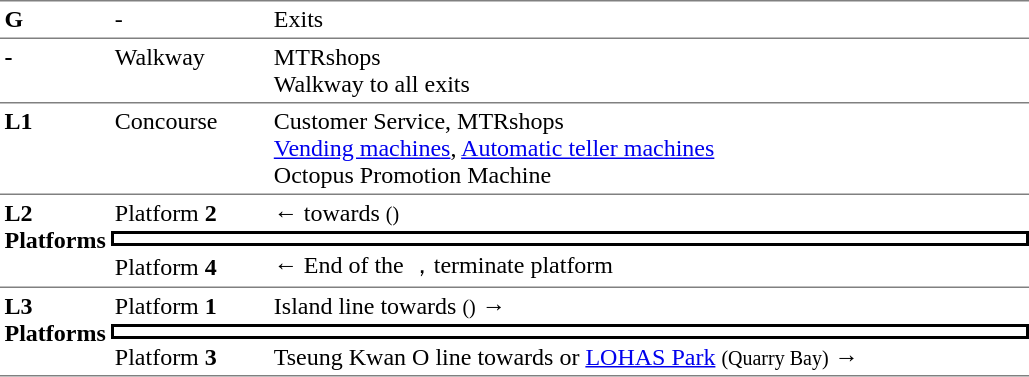<table border=0 cellspacing=0 cellpadding=3>
<tr>
<td style="border-bottom:solid 1px gray;border-top:solid 1px gray;width:50px;vertical-align:top;"><strong>G</strong></td>
<td style="border-top:solid 1px gray;border-bottom:solid 1px gray;width:100px;vertical-align:top;">-</td>
<td style="border-top:solid 1px gray;border-bottom:solid 1px gray;width:500px;vertical-align:top;">Exits</td>
</tr>
<tr>
<td style="border-bottom:solid 1px gray;vertical-align:top;"><strong>-</strong></td>
<td style="border-bottom:solid 1px gray;vertical-align:top;">Walkway</td>
<td style="border-bottom:solid 1px gray;">MTRshops<br>Walkway to all exits</td>
</tr>
<tr>
<td style="border-bottom:solid 1px gray;vertical-align:top;"><strong>L1</strong></td>
<td style="border-bottom:solid 1px gray;vertical-align:top;">Concourse</td>
<td style="border-bottom:solid 1px gray;">Customer Service, MTRshops<br><a href='#'>Vending machines</a>, <a href='#'>Automatic teller machines</a><br>Octopus Promotion Machine</td>
</tr>
<tr>
<td style="border-bottom:solid 1px gray;vertical-align:top;" rowspan=3><strong>L2<br>Platforms</strong></td>
<td>Platform <span><strong>2</strong></span></td>
<td>←  towards  <small>()</small></td>
</tr>
<tr>
<td style="border-top:solid 2px black;border-right:solid 2px black;border-left:solid 2px black;border-bottom:solid 2px black;text-align:center;" colspan=2></td>
</tr>
<tr>
<td style="border-bottom:solid 1px gray;">Platform <span><strong>4</strong></span></td>
<td style="border-bottom:solid 1px gray;">← End of the ，terminate platform</td>
</tr>
<tr>
<td style="border-bottom:solid 1px gray;vertical-align:top;" rowspan=3><strong>L3<br>Platforms</strong></td>
<td>Platform <span><strong>1</strong></span></td>
<td>  Island line towards  <small>()</small> →</td>
</tr>
<tr>
<td style="border-top:solid 2px black;border-right:solid 2px black;border-left:solid 2px black;border-bottom:solid 2px black;text-align:center;" colspan=2></td>
</tr>
<tr>
<td style="border-bottom:solid 1px gray;">Platform <span><strong>3</strong></span></td>
<td style="border-bottom:solid 1px gray;">  Tseung Kwan O line towards  or <a href='#'>LOHAS Park</a> <small>(Quarry Bay)</small> →</td>
</tr>
</table>
